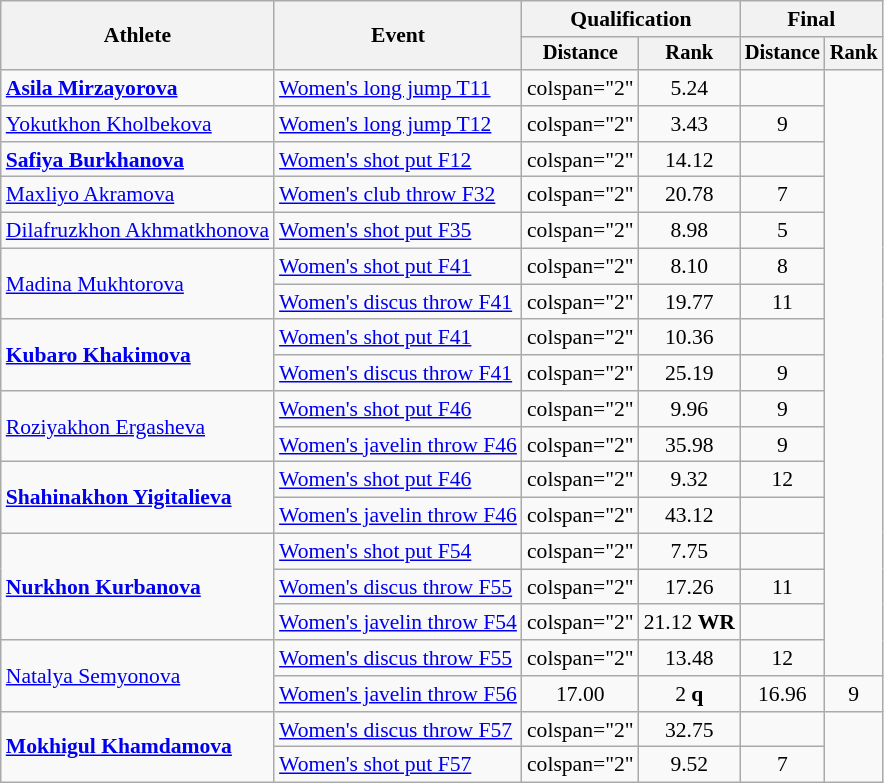<table class=wikitable style="font-size:90%">
<tr>
<th rowspan="2">Athlete</th>
<th rowspan="2">Event</th>
<th colspan="2">Qualification</th>
<th colspan="2">Final</th>
</tr>
<tr style="font-size:95%">
<th>Distance</th>
<th>Rank</th>
<th>Distance</th>
<th>Rank</th>
</tr>
<tr align=center>
<td align=left><strong><a href='#'>Asila Mirzayorova</a></strong></td>
<td align=left><a href='#'>Women's long jump T11</a></td>
<td>colspan="2" </td>
<td>5.24</td>
<td></td>
</tr>
<tr align=center>
<td align="left"><a href='#'>Yokutkhon Kholbekova</a></td>
<td align=left><a href='#'>Women's long jump T12</a></td>
<td>colspan="2" </td>
<td>3.43</td>
<td>9</td>
</tr>
<tr align="center">
<td align="left"><strong><a href='#'>Safiya Burkhanova</a></strong></td>
<td align="left"><a href='#'>Women's shot put F12</a></td>
<td>colspan="2" </td>
<td>14.12</td>
<td></td>
</tr>
<tr align="center">
<td align="left"><a href='#'>Maxliyo Akramova</a></td>
<td align="left"><a href='#'>Women's club throw F32</a></td>
<td>colspan="2" </td>
<td>20.78</td>
<td>7</td>
</tr>
<tr align="center">
<td align="left"><a href='#'>Dilafruzkhon Akhmatkhonova</a></td>
<td align="left"><a href='#'>Women's shot put F35</a></td>
<td>colspan="2" </td>
<td>8.98</td>
<td>5</td>
</tr>
<tr align="center">
<td rowspan="2" align="left"><a href='#'>Madina Mukhtorova</a></td>
<td align="left"><a href='#'>Women's shot put F41</a></td>
<td>colspan="2" </td>
<td>8.10</td>
<td>8</td>
</tr>
<tr align="center">
<td align="left"><a href='#'>Women's discus throw F41</a></td>
<td>colspan="2" </td>
<td>19.77</td>
<td>11</td>
</tr>
<tr align="center">
<td rowspan="2" align="left"><strong><a href='#'>Kubaro Khakimova</a></strong></td>
<td align="left"><a href='#'>Women's shot put F41</a></td>
<td>colspan="2" </td>
<td>10.36</td>
<td></td>
</tr>
<tr align="center">
<td align="left"><a href='#'>Women's discus throw F41</a></td>
<td>colspan="2" </td>
<td>25.19</td>
<td>9</td>
</tr>
<tr align="center">
<td rowspan="2" align="left"><a href='#'>Roziyakhon Ergasheva</a></td>
<td align="left"><a href='#'>Women's shot put F46</a></td>
<td>colspan="2" </td>
<td>9.96</td>
<td>9</td>
</tr>
<tr align="center">
<td align="left"><a href='#'>Women's javelin throw F46</a></td>
<td>colspan="2" </td>
<td>35.98</td>
<td>9</td>
</tr>
<tr align="center">
<td rowspan="2" align="left"><strong><a href='#'>Shahinakhon Yigitalieva</a></strong></td>
<td align="left"><a href='#'>Women's shot put F46</a></td>
<td>colspan="2" </td>
<td>9.32</td>
<td>12</td>
</tr>
<tr align="center">
<td align="left"><a href='#'>Women's javelin throw F46</a></td>
<td>colspan="2" </td>
<td>43.12</td>
<td></td>
</tr>
<tr align="center">
<td rowspan="3" align="left"><strong><a href='#'>Nurkhon Kurbanova</a></strong></td>
<td align="left"><a href='#'>Women's shot put F54</a></td>
<td>colspan="2" </td>
<td>7.75</td>
<td></td>
</tr>
<tr align="center">
<td align="left"><a href='#'>Women's discus throw F55</a></td>
<td>colspan="2" </td>
<td>17.26</td>
<td>11</td>
</tr>
<tr align="center">
<td align="left"><a href='#'>Women's javelin throw F54</a></td>
<td>colspan="2" </td>
<td>21.12 <strong>WR</strong></td>
<td></td>
</tr>
<tr align="center">
<td rowspan="2" align="left"><a href='#'>Natalya Semyonova</a></td>
<td align="left"><a href='#'>Women's discus throw F55</a></td>
<td>colspan="2" </td>
<td>13.48</td>
<td>12</td>
</tr>
<tr align="center">
<td align="left"><a href='#'>Women's javelin throw F56</a></td>
<td>17.00</td>
<td>2 <strong>q</strong></td>
<td>16.96</td>
<td>9</td>
</tr>
<tr align="center">
<td rowspan="2" align="left"><strong><a href='#'>Mokhigul Khamdamova</a></strong></td>
<td align="left"><a href='#'>Women's discus throw F57</a></td>
<td>colspan="2" </td>
<td>32.75</td>
<td></td>
</tr>
<tr align="center">
<td align="left"><a href='#'>Women's shot put F57</a></td>
<td>colspan="2" </td>
<td>9.52</td>
<td>7</td>
</tr>
</table>
